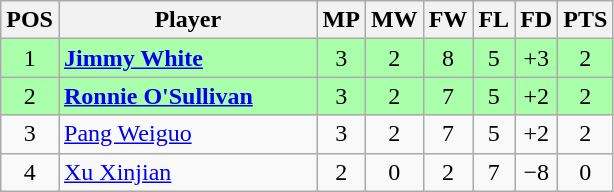<table class="wikitable" style="text-align: center;">
<tr>
<th width=20>POS</th>
<th width=165>Player</th>
<th width=20>MP</th>
<th width=20>MW</th>
<th width=20>FW</th>
<th width=20>FL</th>
<th width=20>FD</th>
<th width=20>PTS</th>
</tr>
<tr style="background:#aaffaa;">
<td>1</td>
<td style="text-align:left;"> <strong><a href='#'>Jimmy White</a></strong></td>
<td>3</td>
<td>2</td>
<td>8</td>
<td>5</td>
<td>+3</td>
<td>2</td>
</tr>
<tr style="background:#aaffaa;">
<td>2</td>
<td style="text-align:left;"> <strong><a href='#'>Ronnie O'Sullivan</a></strong></td>
<td>3</td>
<td>2</td>
<td>7</td>
<td>5</td>
<td>+2</td>
<td>2</td>
</tr>
<tr>
<td>3</td>
<td style="text-align:left;"> <a href='#'>Pang Weiguo</a></td>
<td>3</td>
<td>2</td>
<td>7</td>
<td>5</td>
<td>+2</td>
<td>2</td>
</tr>
<tr>
<td>4</td>
<td style="text-align:left;"> <a href='#'>Xu Xinjian</a></td>
<td>2</td>
<td>0</td>
<td>2</td>
<td>7</td>
<td>−8</td>
<td>0</td>
</tr>
</table>
